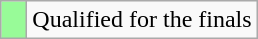<table class="wikitable">
<tr>
<td width=10px bgcolor="#98fb98"></td>
<td>Qualified for the finals</td>
</tr>
</table>
